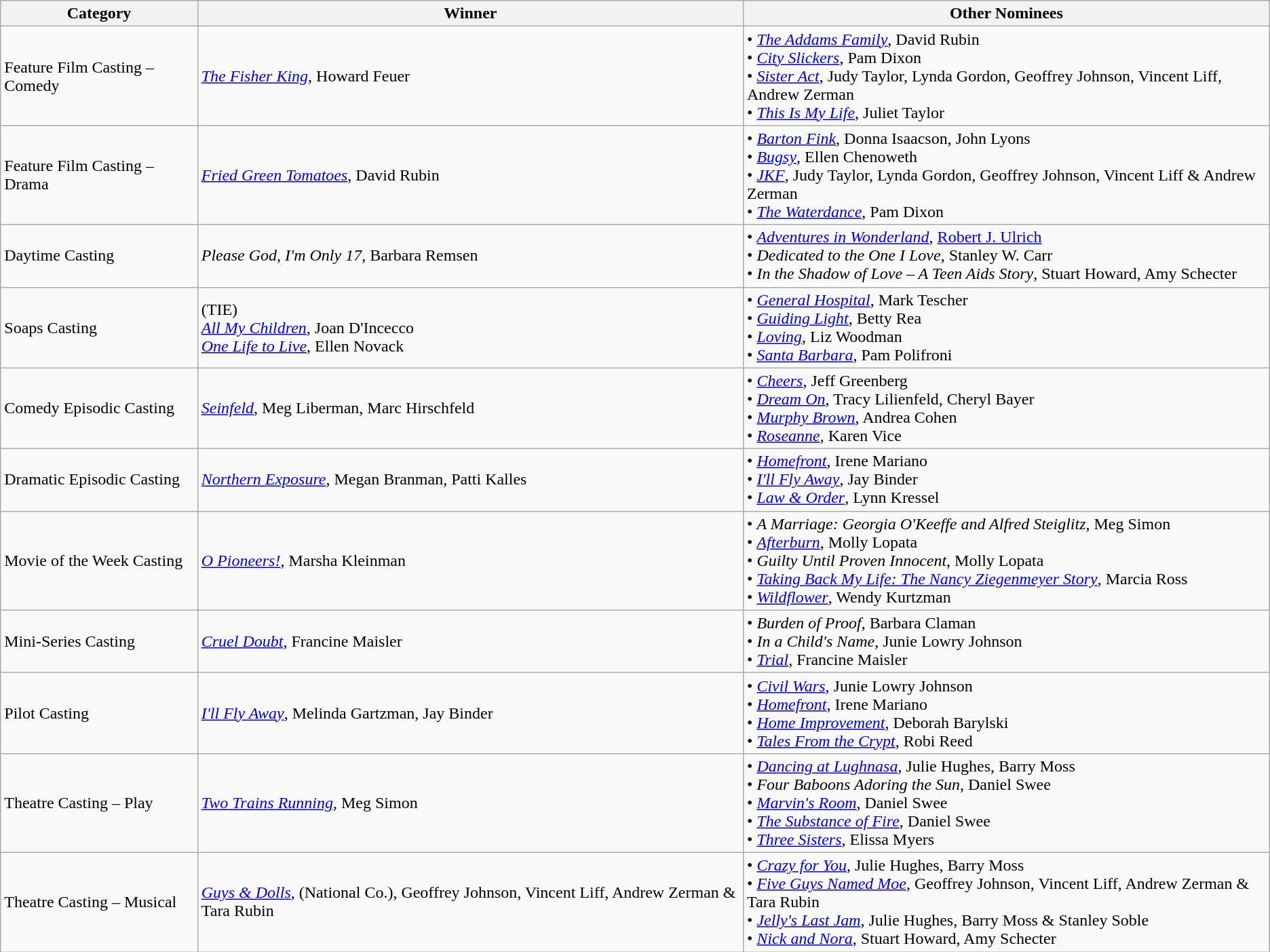<table class="wikitable">
<tr>
<th>Category</th>
<th>Winner</th>
<th>Other Nominees</th>
</tr>
<tr>
<td>Feature Film Casting – Comedy</td>
<td><em><a href='#'>The Fisher King</a></em>, Howard Feuer</td>
<td>• <em><a href='#'>The Addams Family</a></em>, David Rubin<br>• <em><a href='#'>City Slickers</a></em>, Pam Dixon<br>• <em><a href='#'>Sister Act</a></em>, Judy Taylor, Lynda Gordon, Geoffrey Johnson, Vincent Liff, Andrew Zerman<br>• <em><a href='#'>This Is My Life</a></em>, Juliet Taylor</td>
</tr>
<tr>
<td>Feature Film Casting – Drama</td>
<td><em><a href='#'>Fried Green Tomatoes</a></em>, David Rubin</td>
<td>• <em><a href='#'>Barton Fink</a></em>, Donna Isaacson, John Lyons<br>• <em><a href='#'>Bugsy</a></em>, Ellen Chenoweth<br>• <em><a href='#'>JKF</a></em>, Judy Taylor, Lynda Gordon, Geoffrey Johnson, Vincent Liff & Andrew Zerman<br>• <em><a href='#'>The Waterdance</a></em>, Pam Dixon</td>
</tr>
<tr>
<td>Daytime Casting</td>
<td><em>Please God, I'm Only 17</em>, Barbara Remsen</td>
<td>• <em><a href='#'>Adventures in Wonderland</a></em>, <a href='#'>Robert J. Ulrich</a><br>• <em>Dedicated to the One I Love</em>, Stanley W. Carr<br>• <em>In the Shadow of Love – A Teen Aids Story</em>, Stuart Howard, Amy Schecter</td>
</tr>
<tr>
<td>Soaps Casting</td>
<td>(TIE)<br><em><a href='#'>All My Children</a></em>, Joan D'Incecco<br><em><a href='#'>One Life to Live</a></em>, Ellen Novack</td>
<td>• <em><a href='#'>General Hospital</a></em>, Mark Tescher<br>• <em><a href='#'>Guiding Light</a></em>, Betty Rea<br>• <em><a href='#'>Loving</a></em>, Liz Woodman<br>• <em><a href='#'>Santa Barbara</a></em>, Pam Polifroni</td>
</tr>
<tr>
<td>Comedy Episodic Casting</td>
<td><em><a href='#'>Seinfeld</a></em>, Meg Liberman, Marc Hirschfeld</td>
<td>• <em><a href='#'>Cheers</a></em>, Jeff Greenberg<br>• <em><a href='#'>Dream On</a></em>, Tracy Lilienfeld, Cheryl Bayer<br>• <em><a href='#'>Murphy Brown</a></em>, Andrea Cohen<br>• <em><a href='#'>Roseanne</a></em>, Karen Vice</td>
</tr>
<tr>
<td>Dramatic Episodic Casting</td>
<td><em><a href='#'>Northern Exposure</a></em>, Megan Branman, Patti Kalles</td>
<td>• <em><a href='#'>Homefront</a></em>, Irene Mariano<br>• <em><a href='#'>I'll Fly Away</a></em>, Jay Binder<br>• <em><a href='#'>Law & Order</a></em>, Lynn Kressel</td>
</tr>
<tr>
<td>Movie of the Week Casting</td>
<td><em><a href='#'>O Pioneers!</a></em>, Marsha Kleinman</td>
<td>• <em>A Marriage: Georgia O'Keeffe and Alfred Steiglitz</em>, Meg Simon<br>• <em><a href='#'>Afterburn</a></em>, Molly Lopata<br>• <em>Guilty Until Proven Innocent</em>, Molly Lopata<br>• <em><a href='#'>Taking Back My Life: The Nancy Ziegenmeyer Story</a></em>, Marcia Ross<br>• <em><a href='#'>Wildflower</a></em>, Wendy Kurtzman</td>
</tr>
<tr>
<td>Mini-Series Casting</td>
<td><em><a href='#'>Cruel Doubt</a></em>, Francine Maisler</td>
<td>• <em>Burden of Proof</em>, Barbara Claman<br>• <em>In a Child's Name</em>, Junie Lowry Johnson<br>• <em><a href='#'>Trial</a></em>, Francine Maisler</td>
</tr>
<tr>
<td>Pilot Casting</td>
<td><em><a href='#'>I'll Fly Away</a></em>, Melinda Gartzman, Jay Binder</td>
<td>• <em><a href='#'>Civil Wars</a></em>, Junie Lowry Johnson<br>• <em><a href='#'>Homefront</a></em>, Irene Mariano<br>• <em><a href='#'>Home Improvement</a></em>, Deborah Barylski<br>• <em><a href='#'>Tales From the Crypt</a></em>, Robi Reed</td>
</tr>
<tr>
<td>Theatre Casting – Play</td>
<td><em><a href='#'>Two Trains Running</a></em>, Meg Simon</td>
<td>• <em><a href='#'>Dancing at Lughnasa</a></em>, Julie Hughes, Barry Moss<br>• <em>Four Baboons Adoring the Sun</em>, Daniel Swee<br>• <em><a href='#'>Marvin's Room</a></em>, Daniel Swee<br>• <em><a href='#'>The Substance of Fire</a></em>, Daniel Swee<br>• <em><a href='#'>Three Sisters</a></em>, Elissa Myers</td>
</tr>
<tr>
<td>Theatre Casting – Musical</td>
<td><em><a href='#'>Guys & Dolls</a></em>, (National Co.), Geoffrey Johnson, Vincent Liff, Andrew Zerman & Tara Rubin</td>
<td>• <em><a href='#'>Crazy for You</a></em>, Julie Hughes, Barry Moss<br>• <em><a href='#'>Five Guys Named Moe</a></em>, Geoffrey Johnson, Vincent Liff, Andrew Zerman & Tara Rubin<br>• <em><a href='#'>Jelly's Last Jam</a></em>, Julie Hughes, Barry Moss & Stanley Soble<br>• <em><a href='#'>Nick and Nora</a></em>, Stuart Howard, Amy Schecter</td>
</tr>
</table>
